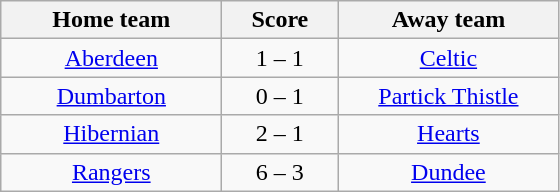<table class="wikitable" style="text-align: center">
<tr>
<th width=140>Home team</th>
<th width=70>Score</th>
<th width=140>Away team</th>
</tr>
<tr>
<td><a href='#'>Aberdeen</a></td>
<td>1 – 1</td>
<td><a href='#'>Celtic</a></td>
</tr>
<tr>
<td><a href='#'>Dumbarton</a></td>
<td>0 – 1</td>
<td><a href='#'>Partick Thistle</a></td>
</tr>
<tr>
<td><a href='#'>Hibernian</a></td>
<td>2 – 1</td>
<td><a href='#'>Hearts</a></td>
</tr>
<tr>
<td><a href='#'>Rangers</a></td>
<td>6 – 3</td>
<td><a href='#'>Dundee</a></td>
</tr>
</table>
